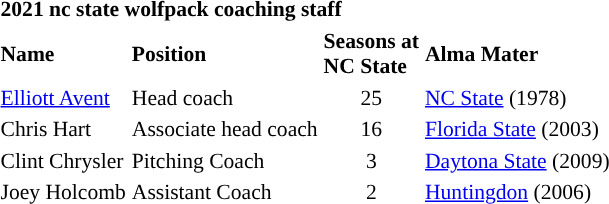<table class="toccolours" style="text-align: left; font-size:90%;">
<tr>
<th colspan="9">2021 nc state wolfpack coaching staff</th>
</tr>
<tr>
<th>Name</th>
<th>Position</th>
<th>Seasons at<br>NC State</th>
<th>Alma Mater</th>
</tr>
<tr>
<td><a href='#'>Elliott Avent</a></td>
<td>Head coach</td>
<td align=center>25</td>
<td><a href='#'>NC State</a> (1978)</td>
</tr>
<tr>
<td>Chris Hart</td>
<td>Associate head coach</td>
<td align=center>16</td>
<td><a href='#'>Florida State</a> (2003)</td>
</tr>
<tr>
<td>Clint Chrysler</td>
<td>Pitching Coach</td>
<td align=center>3</td>
<td><a href='#'>Daytona State</a> (2009)</td>
</tr>
<tr>
<td>Joey Holcomb</td>
<td>Assistant Coach</td>
<td align=center>2</td>
<td><a href='#'>Huntingdon</a> (2006)</td>
</tr>
</table>
